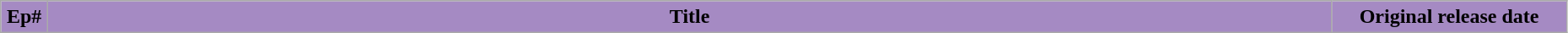<table class="wikitable" width=98%>
<tr>
<th style="background: #A58AC3" width="3%">Ep#</th>
<th style="background: #A58AC3">Title</th>
<th style="background: #A58AC3" width="15%">Original release date<br>























</th>
</tr>
</table>
